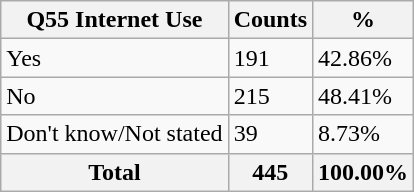<table class="wikitable sortable">
<tr>
<th>Q55 Internet Use</th>
<th>Counts</th>
<th>%</th>
</tr>
<tr>
<td>Yes</td>
<td>191</td>
<td>42.86%</td>
</tr>
<tr>
<td>No</td>
<td>215</td>
<td>48.41%</td>
</tr>
<tr>
<td>Don't know/Not stated</td>
<td>39</td>
<td>8.73%</td>
</tr>
<tr>
<th>Total</th>
<th>445</th>
<th>100.00%</th>
</tr>
</table>
